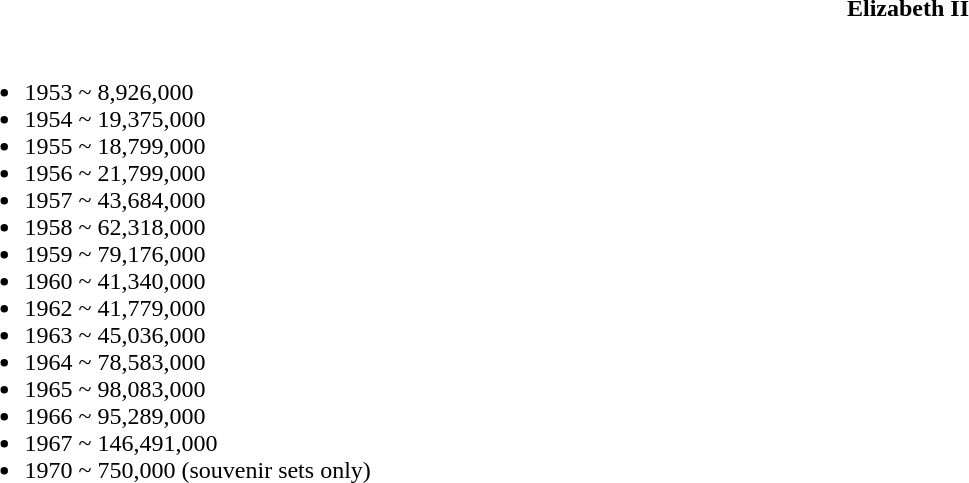<table class="toccolours collapsible collapsed" style="width:100%; background:inherit">
<tr>
<th>Elizabeth II</th>
</tr>
<tr>
<td><br><ul><li>1953 ~ 8,926,000</li><li>1954 ~ 19,375,000</li><li>1955 ~ 18,799,000</li><li>1956 ~ 21,799,000</li><li>1957 ~ 43,684,000</li><li>1958 ~ 62,318,000</li><li>1959 ~ 79,176,000</li><li>1960 ~ 41,340,000</li><li>1962 ~ 41,779,000</li><li>1963 ~ 45,036,000</li><li>1964 ~ 78,583,000</li><li>1965 ~ 98,083,000</li><li>1966 ~ 95,289,000</li><li>1967 ~ 146,491,000</li><li>1970 ~ 750,000 (souvenir sets only)</li></ul></td>
</tr>
</table>
